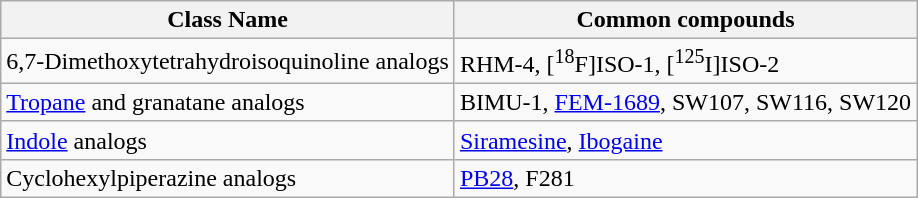<table class="wikitable">
<tr>
<th>Class Name</th>
<th>Common compounds</th>
</tr>
<tr>
<td>6,7-Dimethoxytetrahydroisoquinoline analogs</td>
<td>RHM-4, [<sup>18</sup>F]ISO-1, [<sup>125</sup>I]ISO-2</td>
</tr>
<tr>
<td><a href='#'>Tropane</a> and granatane analogs</td>
<td>BIMU-1, <a href='#'>FEM-1689</a>, SW107, SW116, SW120</td>
</tr>
<tr>
<td><a href='#'>Indole</a> analogs</td>
<td><a href='#'>Siramesine</a>, <a href='#'>Ibogaine</a></td>
</tr>
<tr>
<td>Cyclohexylpiperazine analogs</td>
<td><a href='#'>PB28</a>, F281</td>
</tr>
</table>
